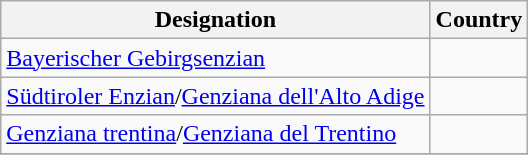<table class="wikitable">
<tr>
<th>Designation</th>
<th>Country</th>
</tr>
<tr>
<td><a href='#'>Bayerischer Gebirgsenzian</a></td>
<td></td>
</tr>
<tr>
<td><a href='#'>Südtiroler Enzian</a>/<a href='#'>Genziana dell'Alto Adige</a></td>
<td></td>
</tr>
<tr>
<td><a href='#'>Genziana trentina</a>/<a href='#'>Genziana del Trentino</a></td>
<td></td>
</tr>
<tr>
</tr>
</table>
